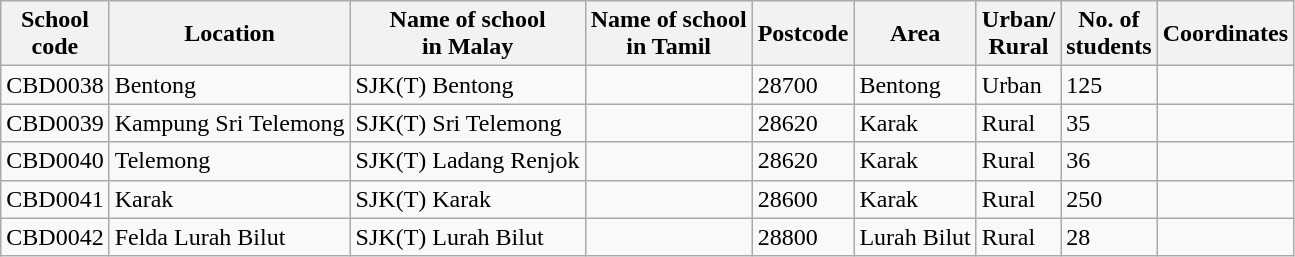<table class="wikitable sortable">
<tr>
<th>School<br>code</th>
<th>Location</th>
<th>Name of school<br>in Malay</th>
<th>Name of school<br>in Tamil</th>
<th>Postcode</th>
<th>Area</th>
<th>Urban/<br>Rural</th>
<th>No. of<br>students</th>
<th>Coordinates</th>
</tr>
<tr>
<td>CBD0038</td>
<td>Bentong</td>
<td>SJK(T) Bentong</td>
<td></td>
<td>28700</td>
<td>Bentong</td>
<td>Urban</td>
<td>125</td>
<td></td>
</tr>
<tr>
<td>CBD0039</td>
<td>Kampung Sri Telemong</td>
<td>SJK(T) Sri Telemong</td>
<td></td>
<td>28620</td>
<td>Karak</td>
<td>Rural</td>
<td>35</td>
<td></td>
</tr>
<tr>
<td>CBD0040</td>
<td>Telemong</td>
<td>SJK(T) Ladang Renjok</td>
<td></td>
<td>28620</td>
<td>Karak</td>
<td>Rural</td>
<td>36</td>
<td></td>
</tr>
<tr>
<td>CBD0041</td>
<td>Karak</td>
<td>SJK(T) Karak</td>
<td></td>
<td>28600</td>
<td>Karak</td>
<td>Rural</td>
<td>250</td>
<td></td>
</tr>
<tr>
<td>CBD0042</td>
<td>Felda Lurah Bilut</td>
<td>SJK(T) Lurah Bilut</td>
<td></td>
<td>28800</td>
<td>Lurah Bilut</td>
<td>Rural</td>
<td>28</td>
<td></td>
</tr>
</table>
